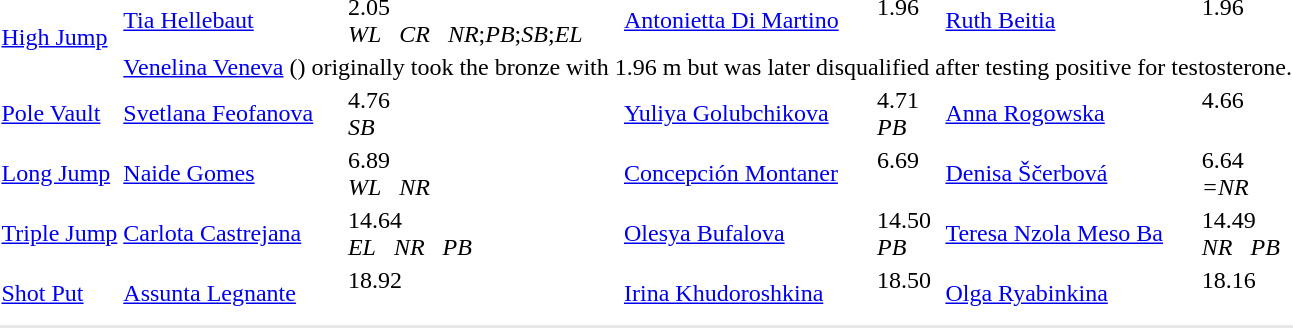<table>
<tr>
<td rowspan=2><a href='#'>High Jump</a><br></td>
<td><a href='#'>Tia Hellebaut</a> <br> </td>
<td>2.05 <br> <em>WL</em>   <em>CR</em>   <em>NR</em>;<em>PB</em>;<em>SB</em>;<em>EL</em></td>
<td><a href='#'>Antonietta Di Martino</a> <br> </td>
<td>1.96 <br>  </td>
<td><a href='#'>Ruth Beitia</a> <br> </td>
<td>1.96 <br>  </td>
</tr>
<tr>
<td colspan=6><a href='#'>Venelina Veneva</a> () originally took the bronze with 1.96 m but was later disqualified after testing positive for testosterone.</td>
</tr>
<tr>
<td><a href='#'>Pole Vault</a><br></td>
<td><a href='#'>Svetlana Feofanova</a> <br> </td>
<td>4.76 <br> <em>SB</em></td>
<td><a href='#'>Yuliya Golubchikova</a> <br> </td>
<td>4.71 <br> <em>PB</em></td>
<td><a href='#'>Anna Rogowska</a> <br> </td>
<td>4.66 <br>  </td>
</tr>
<tr>
<td><a href='#'>Long Jump</a><br></td>
<td><a href='#'>Naide Gomes</a> <br> </td>
<td>6.89 <br> <em>WL</em>   <em>NR</em></td>
<td><a href='#'>Concepción Montaner</a> <br> </td>
<td>6.69 <br>  </td>
<td><a href='#'>Denisa Ščerbová</a> <br> </td>
<td>6.64 <br> <em>=NR</em></td>
</tr>
<tr>
<td><a href='#'>Triple Jump</a><br></td>
<td><a href='#'>Carlota Castrejana</a> <br> </td>
<td>14.64 <br> <em>EL</em>   <em>NR</em>    <em>PB</em></td>
<td><a href='#'>Olesya Bufalova</a> <br> </td>
<td>14.50 <br> <em>PB</em></td>
<td><a href='#'>Teresa Nzola Meso Ba</a> <br> </td>
<td>14.49 <br> <em>NR</em>   <em>PB</em></td>
</tr>
<tr>
<td><a href='#'>Shot Put</a><br></td>
<td><a href='#'>Assunta Legnante</a> <br> </td>
<td>18.92 <br>  </td>
<td><a href='#'>Irina Khudoroshkina</a> <br> </td>
<td>18.50 <br>  </td>
<td><a href='#'>Olga Ryabinkina</a> <br> </td>
<td>18.16 <br>  </td>
</tr>
<tr bgcolor= e8e8e8>
<td colspan=7></td>
</tr>
</table>
